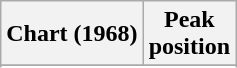<table class="wikitable sortable">
<tr>
<th>Chart (1968)</th>
<th>Peak<br>position</th>
</tr>
<tr>
</tr>
<tr>
</tr>
<tr>
</tr>
</table>
